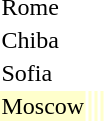<table>
<tr>
<td rowspan=2>Rome</td>
<td rowspan=2></td>
<td rowspan=2></td>
<td></td>
</tr>
<tr>
<td></td>
</tr>
<tr>
<td rowspan=2>Chiba</td>
<td rowspan=2></td>
<td rowspan=2></td>
<td></td>
</tr>
<tr>
<td></td>
</tr>
<tr>
<td rowspan=2>Sofia</td>
<td rowspan=2></td>
<td rowspan=2></td>
<td></td>
</tr>
<tr>
<td></td>
</tr>
<tr bgcolor=ffffcc>
<td>Moscow</td>
<td></td>
<td></td>
<td></td>
</tr>
</table>
